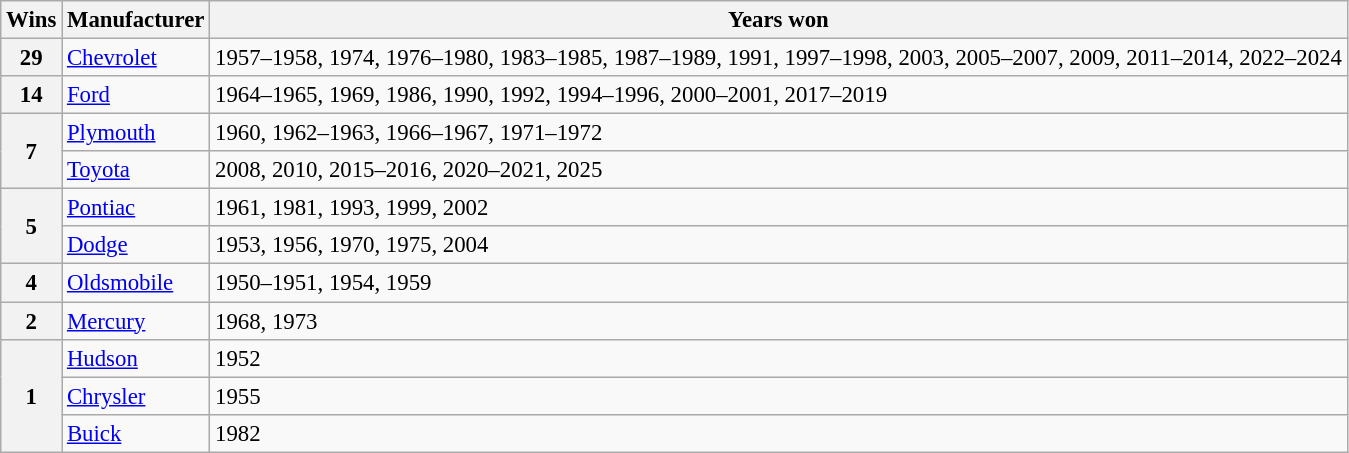<table class="wikitable" style="font-size: 95%;">
<tr>
<th>Wins</th>
<th>Manufacturer</th>
<th>Years won</th>
</tr>
<tr>
<th>29</th>
<td><a href='#'>Chevrolet</a></td>
<td>1957–1958, 1974, 1976–1980, 1983–1985, 1987–1989, 1991, 1997–1998, 2003, 2005–2007, 2009, 2011–2014, 2022–2024</td>
</tr>
<tr>
<th>14</th>
<td><a href='#'>Ford</a></td>
<td>1964–1965, 1969, 1986, 1990, 1992, 1994–1996, 2000–2001, 2017–2019</td>
</tr>
<tr>
<th rowspan="2">7</th>
<td><a href='#'>Plymouth</a></td>
<td>1960, 1962–1963, 1966–1967, 1971–1972</td>
</tr>
<tr>
<td><a href='#'>Toyota</a></td>
<td>2008, 2010, 2015–2016, 2020–2021, 2025</td>
</tr>
<tr>
<th rowspan="2">5</th>
<td><a href='#'>Pontiac</a></td>
<td>1961, 1981, 1993, 1999, 2002</td>
</tr>
<tr>
<td><a href='#'>Dodge</a></td>
<td>1953, 1956, 1970, 1975, 2004</td>
</tr>
<tr>
<th>4</th>
<td><a href='#'>Oldsmobile</a></td>
<td>1950–1951, 1954, 1959</td>
</tr>
<tr>
<th>2</th>
<td><a href='#'>Mercury</a></td>
<td>1968, 1973</td>
</tr>
<tr>
<th rowspan="3">1</th>
<td><a href='#'>Hudson</a></td>
<td>1952</td>
</tr>
<tr>
<td><a href='#'>Chrysler</a></td>
<td>1955</td>
</tr>
<tr>
<td><a href='#'>Buick</a></td>
<td>1982</td>
</tr>
</table>
